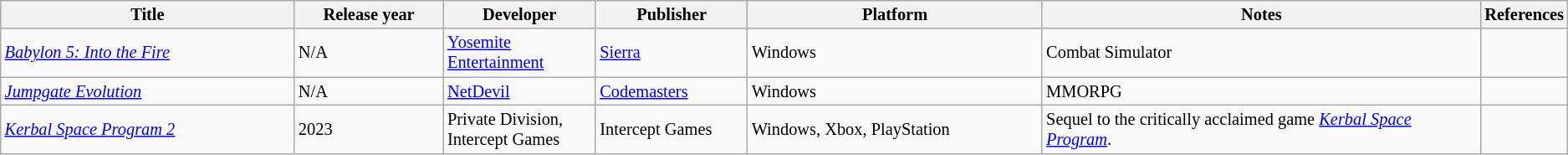<table class="wikitable sortable" style="font-size: 85%; text-align: left;">
<tr style="background: #ececec">
<th style="width:20%;">Title</th>
<th style="width:10%;">Release year</th>
<th style="width:10%;">Developer</th>
<th style="width:10%;">Publisher</th>
<th style="width:20%;">Platform</th>
<th style="width:30%;">Notes</th>
<th>References</th>
</tr>
<tr>
<td><em><a href='#'>Babylon 5: Into the Fire</a></em></td>
<td>N/A</td>
<td><a href='#'>Yosemite Entertainment</a></td>
<td><a href='#'>Sierra</a></td>
<td>Windows</td>
<td>Combat Simulator</td>
<td></td>
</tr>
<tr>
<td><em><a href='#'>Jumpgate Evolution</a></em></td>
<td>N/A</td>
<td><a href='#'>NetDevil</a></td>
<td><a href='#'>Codemasters</a></td>
<td>Windows</td>
<td>MMORPG</td>
<td></td>
</tr>
<tr>
<td><em><a href='#'>Kerbal Space Program 2</a></em></td>
<td>2023</td>
<td>Private Division, Intercept Games</td>
<td>Intercept Games</td>
<td>Windows, Xbox, PlayStation</td>
<td>Sequel to the critically acclaimed game <em><a href='#'>Kerbal Space Program</a></em>.</td>
<td></td>
</tr>
</table>
